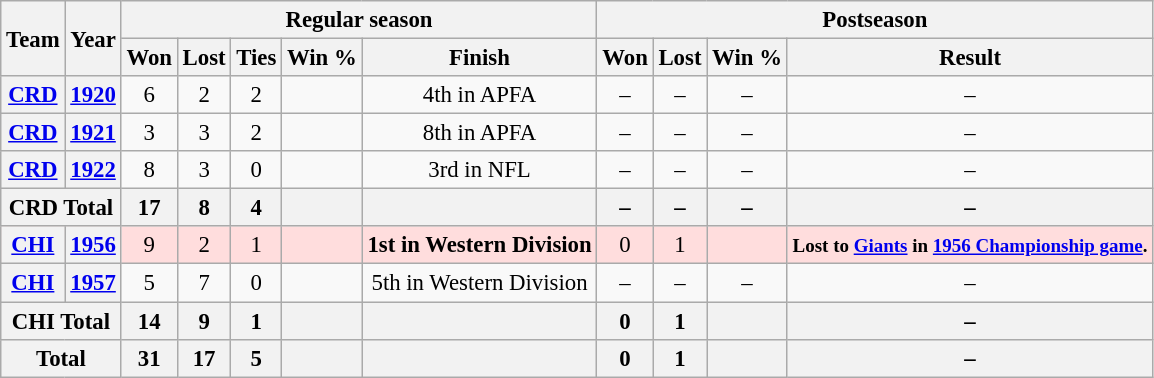<table class="wikitable" style="font-size: 95%; text-align:center;">
<tr>
<th rowspan="2">Team</th>
<th rowspan="2">Year</th>
<th colspan="5">Regular season</th>
<th colspan="4">Postseason</th>
</tr>
<tr>
<th>Won</th>
<th>Lost</th>
<th>Ties</th>
<th>Win %</th>
<th>Finish</th>
<th>Won</th>
<th>Lost</th>
<th>Win %</th>
<th>Result</th>
</tr>
<tr>
<th><a href='#'>CRD</a></th>
<th><a href='#'>1920</a></th>
<td>6</td>
<td>2</td>
<td>2</td>
<td></td>
<td>4th in APFA</td>
<td>–</td>
<td>–</td>
<td>–</td>
<td>–</td>
</tr>
<tr>
<th><a href='#'>CRD</a></th>
<th><a href='#'>1921</a></th>
<td>3</td>
<td>3</td>
<td>2</td>
<td></td>
<td>8th in APFA</td>
<td>–</td>
<td>–</td>
<td>–</td>
<td>–</td>
</tr>
<tr>
<th><a href='#'>CRD</a></th>
<th><a href='#'>1922</a></th>
<td>8</td>
<td>3</td>
<td>0</td>
<td></td>
<td>3rd in NFL</td>
<td>–</td>
<td>–</td>
<td>–</td>
<td>–</td>
</tr>
<tr>
<th colspan="2">CRD Total</th>
<th>17</th>
<th>8</th>
<th>4</th>
<th></th>
<th></th>
<th>–</th>
<th>–</th>
<th>–</th>
<th>–</th>
</tr>
<tr ! style="background:#fdd;">
<th><a href='#'>CHI</a></th>
<th><a href='#'>1956</a></th>
<td>9</td>
<td>2</td>
<td>1</td>
<td></td>
<td><strong>1st in Western Division</strong></td>
<td>0</td>
<td>1</td>
<td></td>
<td><small><strong>Lost to <a href='#'>Giants</a> in <a href='#'>1956 Championship game</a>.</strong></small></td>
</tr>
<tr>
<th><a href='#'>CHI</a></th>
<th><a href='#'>1957</a></th>
<td>5</td>
<td>7</td>
<td>0</td>
<td></td>
<td>5th in Western Division</td>
<td>–</td>
<td>–</td>
<td>–</td>
<td>–</td>
</tr>
<tr>
<th colspan="2">CHI Total</th>
<th>14</th>
<th>9</th>
<th>1</th>
<th></th>
<th></th>
<th>0</th>
<th>1</th>
<th></th>
<th>–</th>
</tr>
<tr>
<th colspan="2">Total</th>
<th>31</th>
<th>17</th>
<th>5</th>
<th></th>
<th></th>
<th>0</th>
<th>1</th>
<th></th>
<th>–</th>
</tr>
</table>
